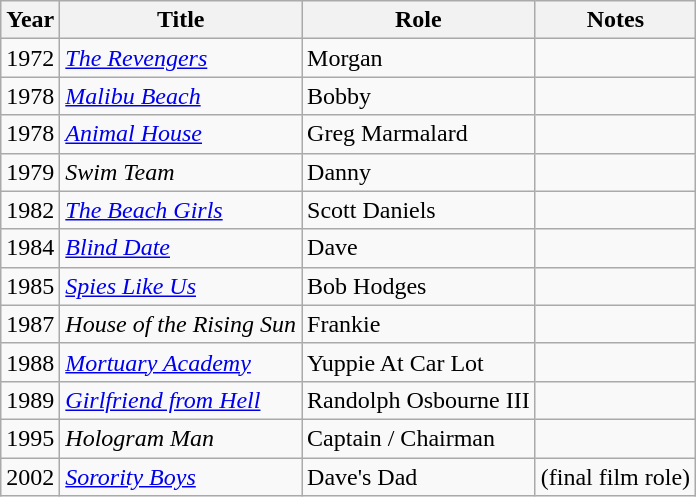<table class="wikitable">
<tr>
<th>Year</th>
<th>Title</th>
<th>Role</th>
<th>Notes</th>
</tr>
<tr>
<td>1972</td>
<td><em><a href='#'>The Revengers</a></em></td>
<td>Morgan</td>
<td></td>
</tr>
<tr>
<td>1978</td>
<td><em><a href='#'>Malibu Beach</a></em></td>
<td>Bobby</td>
<td></td>
</tr>
<tr>
<td>1978</td>
<td><em><a href='#'>Animal House</a></em></td>
<td>Greg Marmalard</td>
<td></td>
</tr>
<tr>
<td>1979</td>
<td><em>Swim Team</em></td>
<td>Danny</td>
<td></td>
</tr>
<tr>
<td>1982</td>
<td><em><a href='#'>The Beach Girls</a></em></td>
<td>Scott Daniels</td>
<td></td>
</tr>
<tr>
<td>1984</td>
<td><em><a href='#'>Blind Date</a></em></td>
<td>Dave</td>
<td></td>
</tr>
<tr>
<td>1985</td>
<td><em><a href='#'>Spies Like Us</a></em></td>
<td>Bob Hodges</td>
<td></td>
</tr>
<tr>
<td>1987</td>
<td><em>House of the Rising Sun</em></td>
<td>Frankie</td>
<td></td>
</tr>
<tr>
<td>1988</td>
<td><em><a href='#'>Mortuary Academy</a></em></td>
<td>Yuppie At Car Lot</td>
<td></td>
</tr>
<tr>
<td>1989</td>
<td><em><a href='#'>Girlfriend from Hell</a></em></td>
<td>Randolph Osbourne III</td>
<td></td>
</tr>
<tr>
<td>1995</td>
<td><em>Hologram Man</em></td>
<td>Captain / Chairman</td>
<td></td>
</tr>
<tr>
<td>2002</td>
<td><em><a href='#'>Sorority Boys</a></em></td>
<td>Dave's Dad</td>
<td>(final film role)</td>
</tr>
</table>
